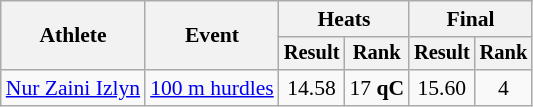<table class="wikitable" style="font-size:90%">
<tr>
<th rowspan=2>Athlete</th>
<th rowspan=2>Event</th>
<th colspan=2>Heats</th>
<th colspan=2>Final</th>
</tr>
<tr style="font-size:95%">
<th>Result</th>
<th>Rank</th>
<th>Result</th>
<th>Rank</th>
</tr>
<tr align=center>
<td align=left><a href='#'>Nur Zaini Izlyn</a></td>
<td align=left><a href='#'>100 m hurdles</a></td>
<td>14.58</td>
<td>17 <strong>qC</strong></td>
<td>15.60</td>
<td>4</td>
</tr>
</table>
